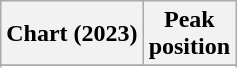<table class="wikitable sortable plainrowheaders" style="text-align:center">
<tr>
<th scope="col">Chart (2023)</th>
<th scope="col">Peak<br>position</th>
</tr>
<tr>
</tr>
<tr>
</tr>
</table>
